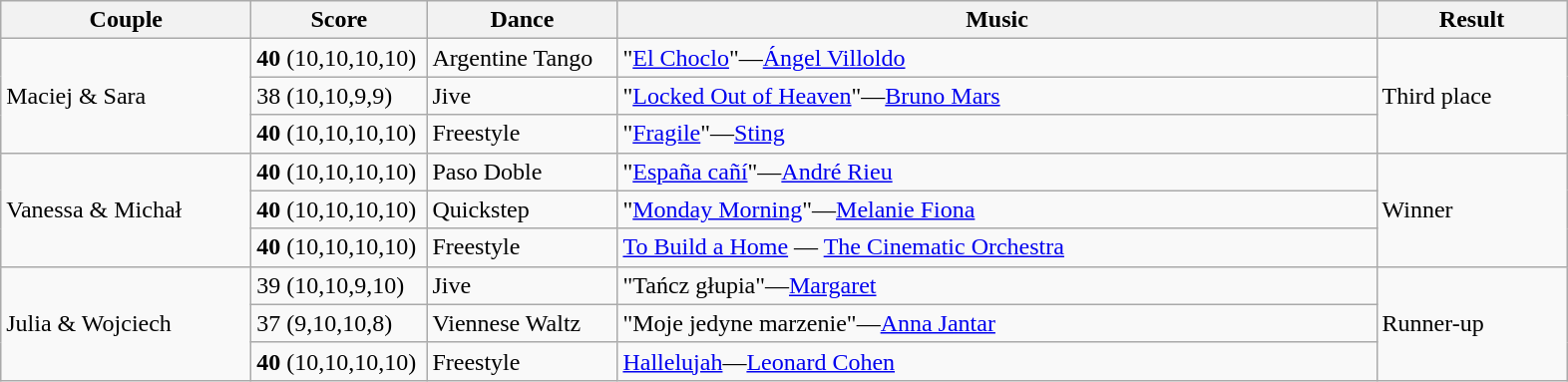<table class="wikitable">
<tr>
<th style="width:160px;">Couple</th>
<th style="width:110px;">Score</th>
<th style="width:120px;">Dance</th>
<th style="width:500px;">Music</th>
<th style="width:120px;">Result</th>
</tr>
<tr>
<td rowspan="3">Maciej & Sara</td>
<td><strong>40</strong> (10,10,10,10)</td>
<td>Argentine Tango</td>
<td>"<a href='#'>El Choclo</a>"—<a href='#'>Ángel Villoldo</a></td>
<td rowspan="3">Third place</td>
</tr>
<tr>
<td>38 (10,10,9,9)</td>
<td>Jive</td>
<td>"<a href='#'>Locked Out of Heaven</a>"—<a href='#'>Bruno Mars</a></td>
</tr>
<tr>
<td><strong>40</strong> (10,10,10,10)</td>
<td>Freestyle</td>
<td>"<a href='#'>Fragile</a>"—<a href='#'>Sting</a></td>
</tr>
<tr>
<td rowspan="3">Vanessa & Michał</td>
<td><strong>40</strong> (10,10,10,10)</td>
<td>Paso Doble</td>
<td>"<a href='#'>España cañí</a>"—<a href='#'>André Rieu</a></td>
<td rowspan="3">Winner</td>
</tr>
<tr>
<td><strong>40</strong> (10,10,10,10)</td>
<td>Quickstep</td>
<td>"<a href='#'>Monday Morning</a>"—<a href='#'>Melanie Fiona</a></td>
</tr>
<tr>
<td><strong>40</strong> (10,10,10,10)</td>
<td>Freestyle</td>
<td><a href='#'>To Build a Home</a> — <a href='#'>The Cinematic Orchestra</a></td>
</tr>
<tr>
<td rowspan="3">Julia & Wojciech</td>
<td>39 (10,10,9,10)</td>
<td>Jive</td>
<td>"Tańcz głupia"—<a href='#'>Margaret</a></td>
<td rowspan="3">Runner-up</td>
</tr>
<tr>
<td>37 (9,10,10,8)</td>
<td>Viennese Waltz</td>
<td>"Moje jedyne marzenie"—<a href='#'>Anna Jantar</a></td>
</tr>
<tr>
<td><strong>40</strong> (10,10,10,10)</td>
<td>Freestyle</td>
<td><a href='#'>Hallelujah</a>—<a href='#'>Leonard Cohen</a></td>
</tr>
</table>
